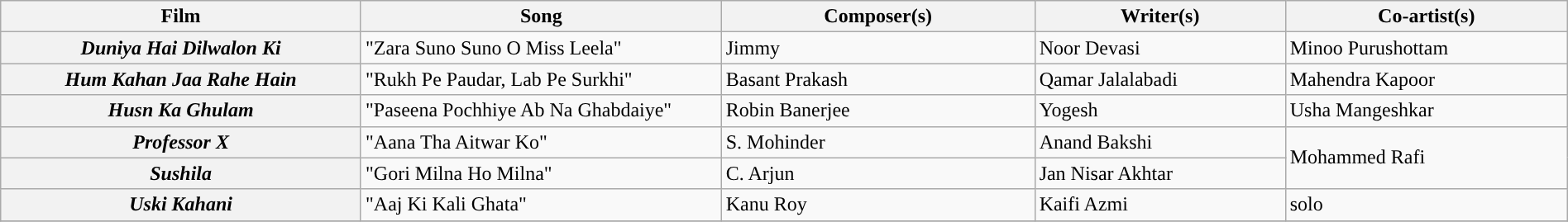<table class="wikitable plainrowheaders" width="100%" textcolor:#000;">
<tr style="background:#b0e0e66;">
<th scope="col" width=23%><strong>Film</strong></th>
<th scope="col" width=23%><strong>Song</strong></th>
<th scope="col" width=20%><strong>Composer(s)</strong></th>
<th scope="col" width=16%><strong>Writer(s)</strong></th>
<th scope="col" width=18%><strong>Co-artist(s)</strong></th>
</tr>
<tr>
<th><em>Duniya Hai Dilwalon Ki</em></th>
<td>"Zara Suno Suno O Miss Leela"</td>
<td>Jimmy</td>
<td>Noor Devasi</td>
<td>Minoo Purushottam</td>
</tr>
<tr>
<th><em>Hum Kahan Jaa Rahe Hain</em></th>
<td>"Rukh Pe Paudar, Lab Pe Surkhi"</td>
<td>Basant Prakash</td>
<td>Qamar Jalalabadi</td>
<td>Mahendra Kapoor</td>
</tr>
<tr>
<th><em>Husn Ka Ghulam</em></th>
<td>"Paseena Pochhiye Ab Na Ghabdaiye"</td>
<td>Robin Banerjee</td>
<td>Yogesh</td>
<td>Usha Mangeshkar</td>
</tr>
<tr>
<th><em>Professor X</em></th>
<td>"Aana Tha Aitwar Ko"</td>
<td>S. Mohinder</td>
<td>Anand Bakshi</td>
<td rowspan=2>Mohammed Rafi</td>
</tr>
<tr>
<th><em>Sushila</em></th>
<td>"Gori Milna Ho Milna"</td>
<td>C. Arjun</td>
<td>Jan Nisar Akhtar</td>
</tr>
<tr>
<th><em>Uski Kahani</em></th>
<td>"Aaj Ki Kali Ghata"</td>
<td>Kanu Roy</td>
<td>Kaifi Azmi</td>
<td>solo</td>
</tr>
<tr>
</tr>
</table>
